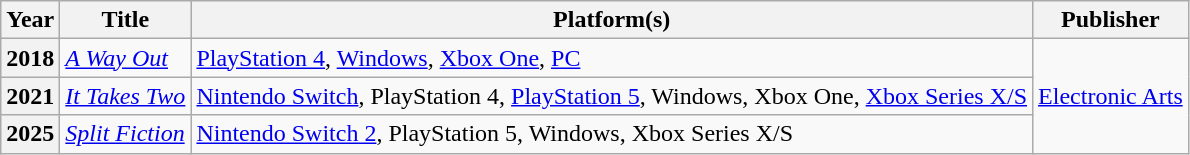<table class="wikitable sortable plainrowheaders">
<tr>
<th scope="col">Year</th>
<th scope="col">Title</th>
<th scope="col">Platform(s)</th>
<th scope="col">Publisher</th>
</tr>
<tr>
<th scope="row">2018</th>
<td><em><a href='#'>A Way Out</a></em></td>
<td><a href='#'>PlayStation 4</a>, <a href='#'>Windows</a>, <a href='#'>Xbox One</a>, <a href='#'>PC</a></td>
<td rowspan="3"><a href='#'>Electronic Arts</a></td>
</tr>
<tr>
<th scope="row">2021</th>
<td><em><a href='#'>It Takes Two</a></em></td>
<td><a href='#'>Nintendo Switch</a>, PlayStation 4, <a href='#'>PlayStation 5</a>, Windows, Xbox One, <a href='#'>Xbox Series X/S</a></td>
</tr>
<tr>
<th scope="row">2025</th>
<td><em><a href='#'>Split Fiction</a></em></td>
<td><a href='#'>Nintendo Switch 2</a>, PlayStation 5, Windows, Xbox Series X/S</td>
</tr>
</table>
